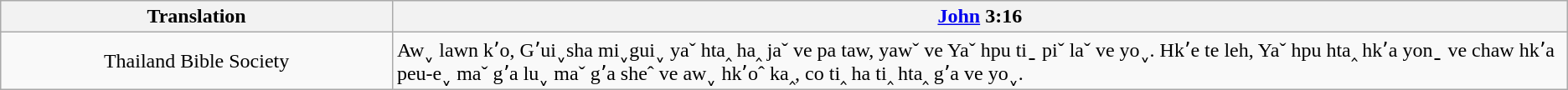<table class="wikitable">
<tr>
<th style="text-align:center; width:25%;">Translation</th>
<th><a href='#'>John</a> 3:16</th>
</tr>
<tr>
<td style="text-align:center;">Thailand Bible Society</td>
<td>Awˬ lawn kʼo, Gʼuiˬsha miˬguiˬ yaˇ hta‸ ha‸ jaˇ ve pa taw, yawˇ ve Yaˇ hpu tiˍ piˇ laˇ ve yoˬ. Hkʼe te leh, Yaˇ hpu hta‸ hkʼa yonˍ ve chaw hkʼa peu-eˬ maˇ gʼa luˬ maˇ gʼa sheˆ ve awˬ hkʼoˆ ka‸, co ti‸ ha ti‸ hta‸ gʼa ve yoˬ.</td>
</tr>
</table>
